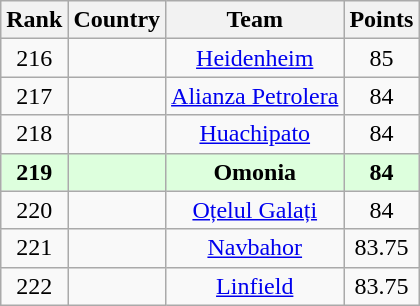<table class="wikitable" style="text-align: center;">
<tr>
<th>Rank</th>
<th>Country</th>
<th>Team</th>
<th>Points</th>
</tr>
<tr>
<td>216</td>
<td></td>
<td><a href='#'>Heidenheim</a></td>
<td>85</td>
</tr>
<tr>
<td>217</td>
<td></td>
<td><a href='#'>Alianza Petrolera</a></td>
<td>84</td>
</tr>
<tr>
<td>218</td>
<td></td>
<td><a href='#'>Huachipato</a></td>
<td>84</td>
</tr>
<tr bgcolor="#ddffdd">
<td><strong>219</strong></td>
<td></td>
<td><strong>Omonia</strong></td>
<td><strong>84</strong></td>
</tr>
<tr>
<td>220</td>
<td></td>
<td><a href='#'>Oțelul Galați</a></td>
<td>84</td>
</tr>
<tr>
<td>221</td>
<td></td>
<td><a href='#'>Navbahor</a></td>
<td>83.75</td>
</tr>
<tr>
<td>222</td>
<td></td>
<td><a href='#'>Linfield</a></td>
<td>83.75</td>
</tr>
</table>
